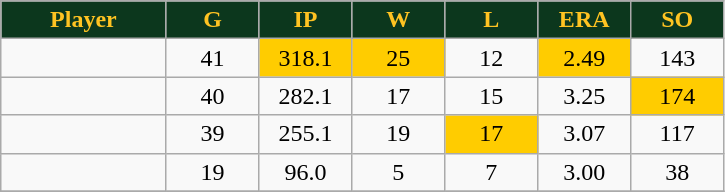<table class="wikitable sortable">
<tr>
<th style="background:#0C371D;color:#ffc322;" width="16%">Player</th>
<th style="background:#0C371D;color:#ffc322;" width="9%">G</th>
<th style="background:#0C371D;color:#ffc322;" width="9%">IP</th>
<th style="background:#0C371D;color:#ffc322;" width="9%">W</th>
<th style="background:#0C371D;color:#ffc322;" width="9%">L</th>
<th style="background:#0C371D;color:#ffc322;" width="9%">ERA</th>
<th style="background:#0C371D;color:#ffc322;" width="9%">SO</th>
</tr>
<tr align="center">
<td></td>
<td>41</td>
<td bgcolor="#FFCC00">318.1</td>
<td bgcolor="#FFCC00">25</td>
<td>12</td>
<td bgcolor="#FFCC00">2.49</td>
<td>143</td>
</tr>
<tr align="center">
<td></td>
<td>40</td>
<td>282.1</td>
<td>17</td>
<td>15</td>
<td>3.25</td>
<td bgcolor="#FFCC00">174</td>
</tr>
<tr align="center">
<td></td>
<td>39</td>
<td>255.1</td>
<td>19</td>
<td bgcolor="#FFCC00">17</td>
<td>3.07</td>
<td>117</td>
</tr>
<tr align="center">
<td></td>
<td>19</td>
<td>96.0</td>
<td>5</td>
<td>7</td>
<td>3.00</td>
<td>38</td>
</tr>
<tr align="center">
</tr>
</table>
